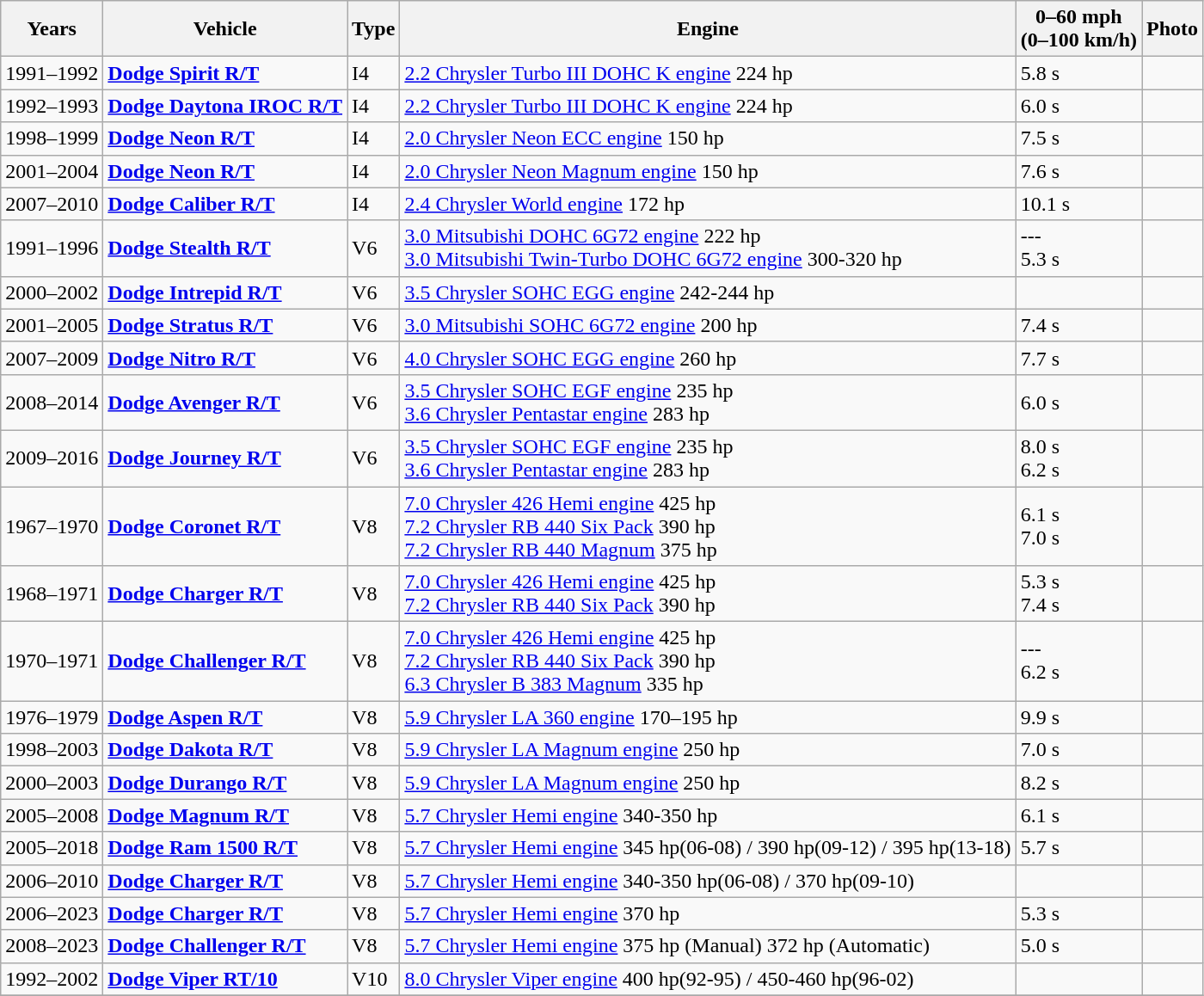<table class="wikitable sortable" border="1">
<tr>
<th>Years</th>
<th>Vehicle</th>
<th>Type</th>
<th>Engine</th>
<th>0–60 mph<br>(0–100 km/h)</th>
<th>Photo</th>
</tr>
<tr>
<td>1991–1992</td>
<td><strong><a href='#'>Dodge Spirit R/T</a></strong></td>
<td>I4</td>
<td><a href='#'>2.2 Chrysler Turbo III DOHC K engine</a> 224 hp</td>
<td>5.8 s</td>
<td></td>
</tr>
<tr>
<td>1992–1993</td>
<td><strong><a href='#'>Dodge Daytona IROC R/T</a></strong></td>
<td>I4</td>
<td><a href='#'>2.2 Chrysler Turbo III DOHC K engine</a> 224 hp</td>
<td>6.0 s</td>
<td></td>
</tr>
<tr>
<td>1998–1999</td>
<td><strong><a href='#'>Dodge Neon R/T</a></strong></td>
<td>I4</td>
<td><a href='#'>2.0 Chrysler Neon ECC engine</a> 150 hp</td>
<td>7.5 s</td>
<td></td>
</tr>
<tr>
<td>2001–2004</td>
<td><strong><a href='#'>Dodge Neon R/T</a></strong></td>
<td>I4</td>
<td><a href='#'>2.0 Chrysler Neon Magnum engine</a> 150 hp</td>
<td>7.6 s</td>
<td></td>
</tr>
<tr>
<td>2007–2010</td>
<td><strong><a href='#'>Dodge Caliber R/T</a></strong></td>
<td>I4</td>
<td><a href='#'>2.4 Chrysler World engine</a> 172 hp</td>
<td>10.1 s</td>
<td></td>
</tr>
<tr>
<td>1991–1996</td>
<td><strong><a href='#'>Dodge Stealth R/T</a></strong></td>
<td>V6</td>
<td><a href='#'>3.0 Mitsubishi DOHC 6G72 engine</a> 222 hp<br><a href='#'>3.0 Mitsubishi Twin-Turbo DOHC 6G72 engine</a> 300-320 hp</td>
<td>---<br>5.3 s</td>
<td></td>
</tr>
<tr>
<td>2000–2002</td>
<td><strong><a href='#'>Dodge Intrepid R/T</a></strong></td>
<td>V6</td>
<td><a href='#'>3.5 Chrysler SOHC EGG engine</a> 242-244 hp</td>
<td></td>
<td></td>
</tr>
<tr>
<td>2001–2005</td>
<td><strong><a href='#'>Dodge Stratus R/T</a></strong></td>
<td>V6</td>
<td><a href='#'>3.0 Mitsubishi SOHC 6G72 engine</a> 200 hp</td>
<td>7.4 s</td>
<td></td>
</tr>
<tr>
<td>2007–2009</td>
<td><strong><a href='#'>Dodge Nitro R/T</a></strong></td>
<td>V6</td>
<td><a href='#'>4.0 Chrysler SOHC EGG engine</a> 260 hp</td>
<td>7.7 s</td>
<td></td>
</tr>
<tr>
<td>2008–2014</td>
<td><strong><a href='#'>Dodge Avenger R/T</a></strong></td>
<td>V6</td>
<td><a href='#'>3.5 Chrysler SOHC EGF engine</a> 235 hp<br> <a href='#'>3.6 Chrysler Pentastar engine</a> 283 hp</td>
<td>6.0 s</td>
<td></td>
</tr>
<tr>
<td>2009–2016</td>
<td><strong><a href='#'>Dodge Journey R/T</a></strong></td>
<td>V6</td>
<td><a href='#'>3.5 Chrysler SOHC EGF engine</a> 235 hp<br> <a href='#'>3.6 Chrysler Pentastar engine</a> 283 hp</td>
<td>8.0 s<br>6.2 s</td>
<td></td>
</tr>
<tr>
<td>1967–1970</td>
<td><strong><a href='#'>Dodge Coronet R/T</a></strong></td>
<td>V8</td>
<td><a href='#'>7.0 Chrysler 426 Hemi engine</a> 425 hp <br> <a href='#'>7.2 Chrysler RB 440 Six Pack</a> 390 hp <br> <a href='#'>7.2 Chrysler RB 440 Magnum</a> 375 hp</td>
<td>6.1 s<br>7.0 s</td>
<td></td>
</tr>
<tr>
<td>1968–1971</td>
<td><strong><a href='#'>Dodge Charger R/T</a></strong></td>
<td>V8</td>
<td><a href='#'>7.0 Chrysler 426 Hemi engine</a> 425 hp <br> <a href='#'>7.2 Chrysler RB 440 Six Pack</a> 390 hp</td>
<td>5.3 s<br>7.4 s</td>
<td></td>
</tr>
<tr>
<td>1970–1971</td>
<td><strong><a href='#'>Dodge Challenger R/T</a></strong></td>
<td>V8</td>
<td><a href='#'>7.0 Chrysler 426 Hemi engine</a> 425 hp <br> <a href='#'>7.2 Chrysler RB 440 Six Pack</a> 390 hp <br> <a href='#'>6.3 Chrysler B 383 Magnum</a> 335 hp</td>
<td>--- <br>6.2 s</td>
<td></td>
</tr>
<tr>
<td>1976–1979</td>
<td><strong><a href='#'>Dodge Aspen R/T</a></strong></td>
<td>V8</td>
<td><a href='#'>5.9 Chrysler LA 360 engine</a> 170–195 hp</td>
<td>9.9 s</td>
<td></td>
</tr>
<tr>
<td>1998–2003</td>
<td><strong><a href='#'>Dodge Dakota R/T</a></strong></td>
<td>V8</td>
<td><a href='#'>5.9 Chrysler LA Magnum engine</a> 250 hp</td>
<td>7.0 s</td>
<td></td>
</tr>
<tr>
<td>2000–2003</td>
<td><strong><a href='#'>Dodge Durango R/T</a></strong></td>
<td>V8</td>
<td><a href='#'>5.9 Chrysler LA Magnum engine</a> 250 hp</td>
<td>8.2 s</td>
<td></td>
</tr>
<tr>
<td>2005–2008</td>
<td><strong><a href='#'>Dodge Magnum R/T</a></strong></td>
<td>V8</td>
<td><a href='#'>5.7 Chrysler Hemi engine</a> 340-350 hp</td>
<td>6.1 s</td>
<td></td>
</tr>
<tr>
<td>2005–2018</td>
<td><strong><a href='#'>Dodge Ram 1500 R/T</a></strong></td>
<td>V8</td>
<td><a href='#'>5.7 Chrysler Hemi engine</a> 345 hp(06-08) / 390 hp(09-12) / 395 hp(13-18)</td>
<td>5.7 s</td>
<td></td>
</tr>
<tr>
<td>2006–2010</td>
<td><strong><a href='#'>Dodge Charger R/T</a></strong></td>
<td>V8</td>
<td><a href='#'>5.7 Chrysler Hemi engine</a> 340-350 hp(06-08) / 370 hp(09-10)</td>
<td></td>
<td></td>
</tr>
<tr>
<td>2006–2023</td>
<td><strong><a href='#'>Dodge Charger R/T</a></strong></td>
<td>V8</td>
<td><a href='#'>5.7 Chrysler Hemi engine</a> 370 hp</td>
<td>5.3 s</td>
<td></td>
</tr>
<tr>
<td>2008–2023</td>
<td><strong><a href='#'>Dodge Challenger R/T</a></strong></td>
<td>V8</td>
<td><a href='#'>5.7 Chrysler Hemi engine</a> 375 hp (Manual) 372 hp (Automatic)</td>
<td>5.0 s</td>
<td></td>
</tr>
<tr>
<td>1992–2002</td>
<td><strong><a href='#'>Dodge Viper RT/10</a></strong></td>
<td>V10</td>
<td><a href='#'>8.0 Chrysler Viper engine</a> 400 hp(92-95) / 450-460 hp(96-02)</td>
<td></td>
<td></td>
</tr>
<tr>
</tr>
</table>
